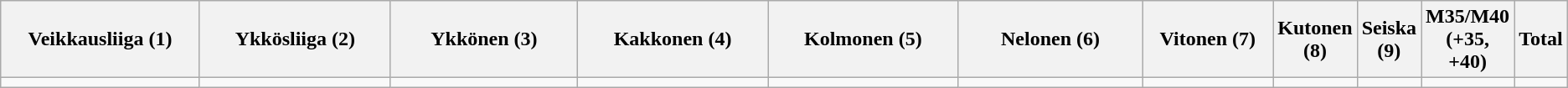<table class="wikitable">
<tr>
<th width="15%">Veikkausliiga (1)</th>
<th width="15%">Ykkösliiga (2)</th>
<th width="15%">Ykkönen (3)</th>
<th width="15%">Kakkonen (4)</th>
<th width="15%">Kolmonen (5)</th>
<th width="15%">Nelonen (6)</th>
<th width="15%">Vitonen (7)</th>
<th width="15%">Kutonen (8)</th>
<th width="15%">Seiska (9)</th>
<th width="15%">M35/M40 (+35, +40)</th>
<th width="15%">Total</th>
</tr>
<tr>
<td></td>
<td></td>
<td></td>
<td></td>
<td></td>
<td></td>
<td></td>
<td></td>
<td></td>
<td></td>
<td></td>
</tr>
</table>
